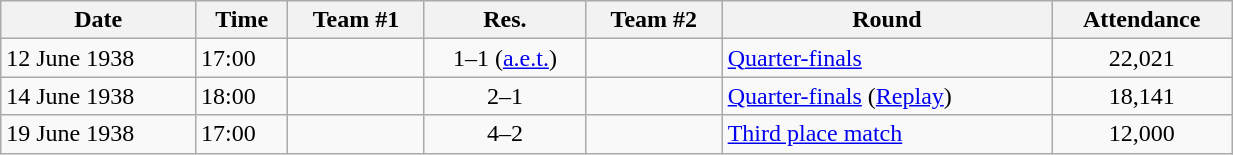<table class="wikitable" style="text-align:left; width:65%;">
<tr>
<th>Date</th>
<th>Time</th>
<th>Team #1</th>
<th>Res.</th>
<th>Team #2</th>
<th>Round</th>
<th>Attendance</th>
</tr>
<tr>
<td>12 June 1938</td>
<td>17:00</td>
<td></td>
<td style="text-align:center;">1–1 (<a href='#'>a.e.t.</a>)</td>
<td></td>
<td><a href='#'>Quarter-finals</a></td>
<td style="text-align:center;">22,021</td>
</tr>
<tr>
<td>14 June 1938</td>
<td>18:00</td>
<td></td>
<td style="text-align:center;">2–1</td>
<td></td>
<td><a href='#'>Quarter-finals</a> (<a href='#'>Replay</a>)</td>
<td style="text-align:center;">18,141</td>
</tr>
<tr>
<td>19 June 1938</td>
<td>17:00</td>
<td></td>
<td style="text-align:center;">4–2</td>
<td></td>
<td><a href='#'>Third place match</a></td>
<td style="text-align:center;">12,000</td>
</tr>
</table>
